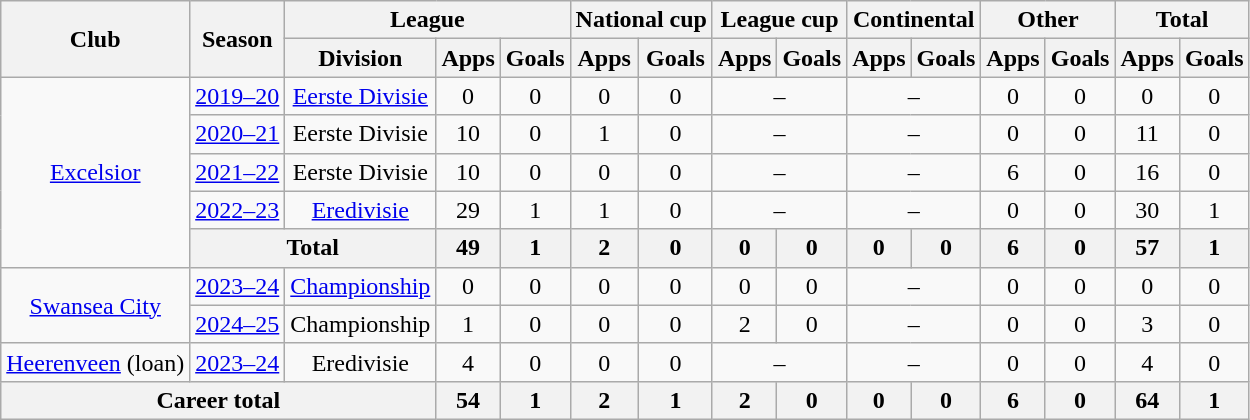<table class="wikitable" style="text-align:center">
<tr>
<th rowspan="2">Club</th>
<th rowspan="2">Season</th>
<th colspan="3">League</th>
<th colspan="2">National cup</th>
<th colspan="2">League cup</th>
<th colspan="2">Continental</th>
<th colspan="2">Other</th>
<th colspan="2">Total</th>
</tr>
<tr>
<th>Division</th>
<th>Apps</th>
<th>Goals</th>
<th>Apps</th>
<th>Goals</th>
<th>Apps</th>
<th>Goals</th>
<th>Apps</th>
<th>Goals</th>
<th>Apps</th>
<th>Goals</th>
<th>Apps</th>
<th>Goals</th>
</tr>
<tr>
<td rowspan="5"><a href='#'>Excelsior</a></td>
<td><a href='#'>2019–20</a></td>
<td><a href='#'>Eerste Divisie</a></td>
<td>0</td>
<td>0</td>
<td>0</td>
<td>0</td>
<td colspan="2">–</td>
<td colspan="2">–</td>
<td>0</td>
<td>0</td>
<td>0</td>
<td>0</td>
</tr>
<tr>
<td><a href='#'>2020–21</a></td>
<td>Eerste Divisie</td>
<td>10</td>
<td>0</td>
<td>1</td>
<td>0</td>
<td colspan="2">–</td>
<td colspan="2">–</td>
<td>0</td>
<td>0</td>
<td>11</td>
<td>0</td>
</tr>
<tr>
<td><a href='#'>2021–22</a></td>
<td>Eerste Divisie</td>
<td>10</td>
<td>0</td>
<td>0</td>
<td>0</td>
<td colspan="2">–</td>
<td colspan="2">–</td>
<td>6</td>
<td>0</td>
<td>16</td>
<td>0</td>
</tr>
<tr>
<td><a href='#'>2022–23</a></td>
<td><a href='#'>Eredivisie</a></td>
<td>29</td>
<td>1</td>
<td>1</td>
<td>0</td>
<td colspan="2">–</td>
<td colspan="2">–</td>
<td>0</td>
<td>0</td>
<td>30</td>
<td>1</td>
</tr>
<tr>
<th colspan="2">Total</th>
<th>49</th>
<th>1</th>
<th>2</th>
<th>0</th>
<th>0</th>
<th>0</th>
<th>0</th>
<th>0</th>
<th>6</th>
<th>0</th>
<th>57</th>
<th>1</th>
</tr>
<tr>
<td rowspan=2><a href='#'>Swansea City</a></td>
<td><a href='#'>2023–24</a></td>
<td><a href='#'>Championship</a></td>
<td>0</td>
<td>0</td>
<td>0</td>
<td>0</td>
<td>0</td>
<td>0</td>
<td colspan="2">–</td>
<td>0</td>
<td>0</td>
<td>0</td>
<td>0</td>
</tr>
<tr>
<td><a href='#'>2024–25</a></td>
<td>Championship</td>
<td>1</td>
<td>0</td>
<td>0</td>
<td>0</td>
<td>2</td>
<td>0</td>
<td colspan="2">–</td>
<td>0</td>
<td>0</td>
<td>3</td>
<td>0</td>
</tr>
<tr>
<td><a href='#'>Heerenveen</a> (loan)</td>
<td><a href='#'>2023–24</a></td>
<td>Eredivisie</td>
<td>4</td>
<td>0</td>
<td>0</td>
<td>0</td>
<td colspan="2">–</td>
<td colspan="2">–</td>
<td>0</td>
<td>0</td>
<td>4</td>
<td>0</td>
</tr>
<tr>
<th colspan="3">Career total</th>
<th>54</th>
<th>1</th>
<th>2</th>
<th>1</th>
<th>2</th>
<th>0</th>
<th>0</th>
<th>0</th>
<th>6</th>
<th>0</th>
<th>64</th>
<th>1</th>
</tr>
</table>
